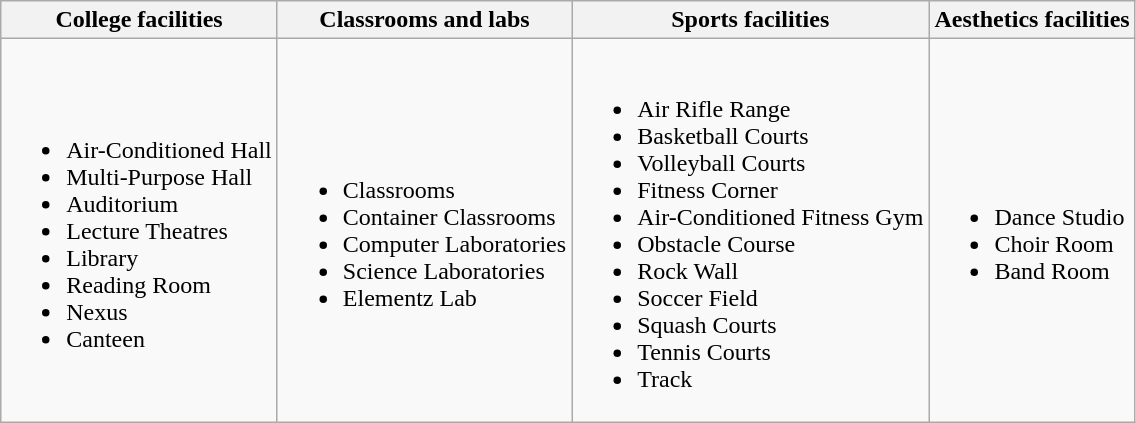<table class="wikitable" border="1">
<tr>
<th>College facilities</th>
<th>Classrooms and labs</th>
<th>Sports facilities</th>
<th>Aesthetics facilities</th>
</tr>
<tr>
<td><br><ul><li>Air-Conditioned Hall</li><li>Multi-Purpose Hall</li><li>Auditorium</li><li>Lecture Theatres</li><li>Library</li><li>Reading Room</li><li>Nexus</li><li>Canteen</li></ul></td>
<td><br><ul><li>Classrooms</li><li>Container Classrooms</li><li>Computer Laboratories</li><li>Science Laboratories</li><li>Elementz Lab</li></ul></td>
<td><br><ul><li>Air Rifle Range</li><li>Basketball Courts</li><li>Volleyball Courts</li><li>Fitness Corner</li><li>Air-Conditioned Fitness Gym</li><li>Obstacle Course</li><li>Rock Wall</li><li>Soccer Field</li><li>Squash Courts</li><li>Tennis Courts</li><li>Track</li></ul></td>
<td><br><ul><li>Dance Studio</li><li>Choir Room</li><li>Band Room</li></ul></td>
</tr>
</table>
